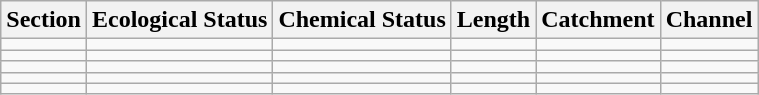<table class="wikitable">
<tr>
<th>Section</th>
<th>Ecological Status</th>
<th>Chemical Status</th>
<th>Length</th>
<th>Catchment</th>
<th>Channel</th>
</tr>
<tr>
<td></td>
<td></td>
<td></td>
<td></td>
<td></td>
<td></td>
</tr>
<tr>
<td></td>
<td></td>
<td></td>
<td></td>
<td></td>
<td></td>
</tr>
<tr>
<td></td>
<td></td>
<td></td>
<td></td>
<td></td>
<td></td>
</tr>
<tr>
<td></td>
<td></td>
<td></td>
<td></td>
<td></td>
<td></td>
</tr>
<tr>
<td></td>
<td></td>
<td></td>
<td></td>
<td></td>
<td></td>
</tr>
</table>
